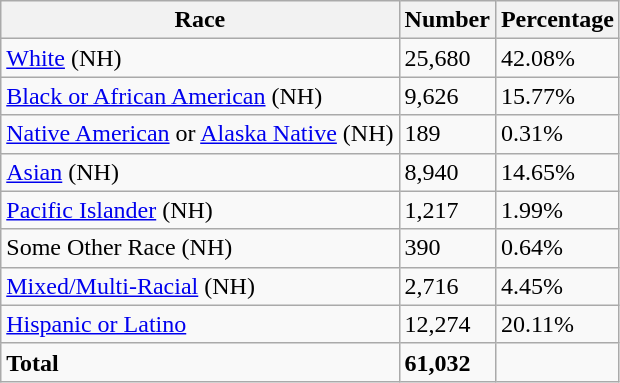<table class="wikitable">
<tr>
<th>Race</th>
<th>Number</th>
<th>Percentage</th>
</tr>
<tr>
<td><a href='#'>White</a> (NH)</td>
<td>25,680</td>
<td>42.08%</td>
</tr>
<tr>
<td><a href='#'>Black or African American</a> (NH)</td>
<td>9,626</td>
<td>15.77%</td>
</tr>
<tr>
<td><a href='#'>Native American</a> or <a href='#'>Alaska Native</a> (NH)</td>
<td>189</td>
<td>0.31%</td>
</tr>
<tr>
<td><a href='#'>Asian</a> (NH)</td>
<td>8,940</td>
<td>14.65%</td>
</tr>
<tr>
<td><a href='#'>Pacific Islander</a> (NH)</td>
<td>1,217</td>
<td>1.99%</td>
</tr>
<tr>
<td>Some Other Race (NH)</td>
<td>390</td>
<td>0.64%</td>
</tr>
<tr>
<td><a href='#'>Mixed/Multi-Racial</a> (NH)</td>
<td>2,716</td>
<td>4.45%</td>
</tr>
<tr>
<td><a href='#'>Hispanic or Latino</a></td>
<td>12,274</td>
<td>20.11%</td>
</tr>
<tr>
<td><strong>Total</strong></td>
<td><strong>61,032</strong></td>
<td></td>
</tr>
</table>
